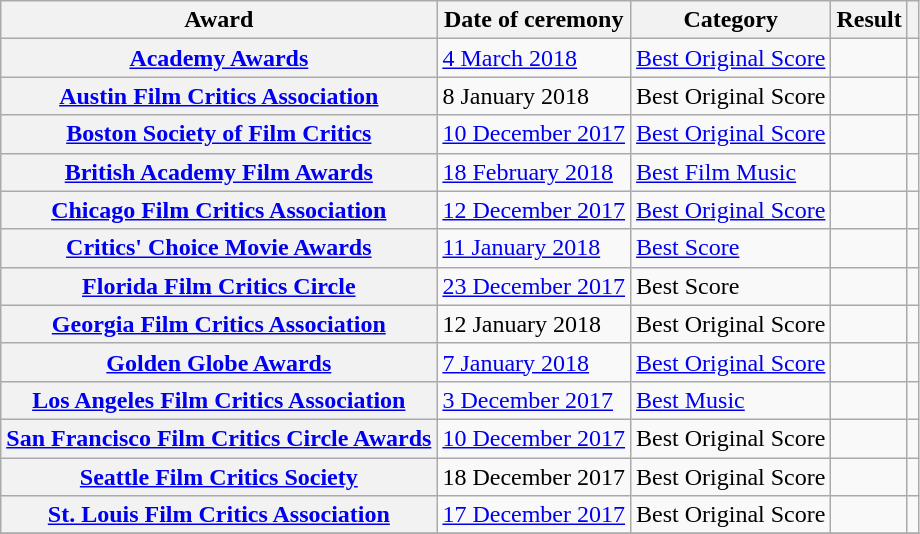<table class="wikitable plainrowheaders sortable">
<tr>
<th scope="col">Award</th>
<th scope="col">Date of ceremony</th>
<th scope="col">Category</th>
<th scope="col">Result</th>
<th scope="col" class="unsortable"></th>
</tr>
<tr>
<th scope="row"><a href='#'>Academy Awards</a></th>
<td><a href='#'>4 March 2018</a></td>
<td><a href='#'>Best Original Score</a></td>
<td></td>
<td style="text-align:center;"></td>
</tr>
<tr>
<th scope="row"><a href='#'>Austin Film Critics Association</a></th>
<td>8 January 2018</td>
<td>Best Original Score</td>
<td></td>
<td style="text-align:center;"></td>
</tr>
<tr>
<th scope="row"><a href='#'>Boston Society of Film Critics</a></th>
<td><a href='#'>10 December 2017</a></td>
<td><a href='#'>Best Original Score</a></td>
<td></td>
<td style="text-align:center;"></td>
</tr>
<tr>
<th scope="row"><a href='#'>British Academy Film Awards</a></th>
<td><a href='#'>18 February 2018</a></td>
<td><a href='#'>Best Film Music</a></td>
<td></td>
<td style="text-align:center;"></td>
</tr>
<tr>
<th scope="row"><a href='#'>Chicago Film Critics Association</a></th>
<td><a href='#'>12 December 2017</a></td>
<td><a href='#'>Best Original Score</a></td>
<td></td>
<td style="text-align:center;"><br></td>
</tr>
<tr>
<th scope="row"><a href='#'>Critics' Choice Movie Awards</a></th>
<td><a href='#'>11 January 2018</a></td>
<td><a href='#'>Best Score</a></td>
<td></td>
<td style="text-align:center;"></td>
</tr>
<tr>
<th scope="row"><a href='#'>Florida Film Critics Circle</a></th>
<td><a href='#'>23 December 2017</a></td>
<td>Best Score</td>
<td></td>
<td style="text-align:center;"><br></td>
</tr>
<tr>
<th scope="row"><a href='#'>Georgia Film Critics Association</a></th>
<td>12 January 2018</td>
<td>Best Original Score</td>
<td></td>
<td style="text-align:center;"></td>
</tr>
<tr>
<th scope="row"><a href='#'>Golden Globe Awards</a></th>
<td><a href='#'>7 January 2018</a></td>
<td><a href='#'>Best Original Score</a></td>
<td></td>
<td style="text-align:center;"></td>
</tr>
<tr>
<th scope="row"><a href='#'>Los Angeles Film Critics Association</a></th>
<td><a href='#'>3 December 2017</a></td>
<td><a href='#'>Best Music</a></td>
<td></td>
<td style="text-align: center;"></td>
</tr>
<tr>
<th scope="row"><a href='#'>San Francisco Film Critics Circle Awards</a></th>
<td><a href='#'>10 December 2017</a></td>
<td>Best Original Score</td>
<td></td>
<td style="text-align:center;"></td>
</tr>
<tr>
<th scope="row"><a href='#'>Seattle Film Critics Society</a></th>
<td>18 December 2017</td>
<td>Best Original Score</td>
<td></td>
<td style="text-align:center;"></td>
</tr>
<tr>
<th scope="row"><a href='#'>St. Louis Film Critics Association</a></th>
<td><a href='#'>17 December 2017</a></td>
<td>Best Original Score</td>
<td></td>
<td style="text-align:center;"><br></td>
</tr>
<tr>
</tr>
</table>
